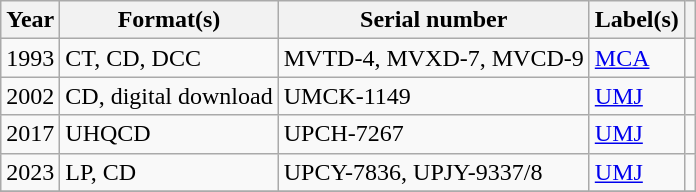<table class="wikitable sortable plainrowheaders">
<tr>
<th scope="col">Year</th>
<th scope="col">Format(s)</th>
<th scope="col">Serial number</th>
<th scope="col">Label(s)</th>
<th scope="col"></th>
</tr>
<tr>
<td>1993</td>
<td>CT, CD, DCC</td>
<td>MVTD-4, MVXD-7, MVCD-9</td>
<td><a href='#'>MCA</a></td>
<td></td>
</tr>
<tr>
<td>2002</td>
<td>CD, digital download</td>
<td>UMCK-1149</td>
<td><a href='#'>UMJ</a></td>
<td></td>
</tr>
<tr>
<td>2017</td>
<td>UHQCD</td>
<td>UPCH-7267</td>
<td><a href='#'>UMJ</a></td>
<td></td>
</tr>
<tr>
<td>2023</td>
<td>LP, CD</td>
<td>UPCY-7836, UPJY-9337/8</td>
<td><a href='#'>UMJ</a></td>
<td></td>
</tr>
<tr>
</tr>
</table>
